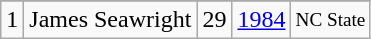<table class="wikitable">
<tr>
</tr>
<tr>
<td>1</td>
<td>James Seawright</td>
<td>29</td>
<td><a href='#'>1984</a></td>
<td style="font-size:80%;">NC State</td>
</tr>
</table>
